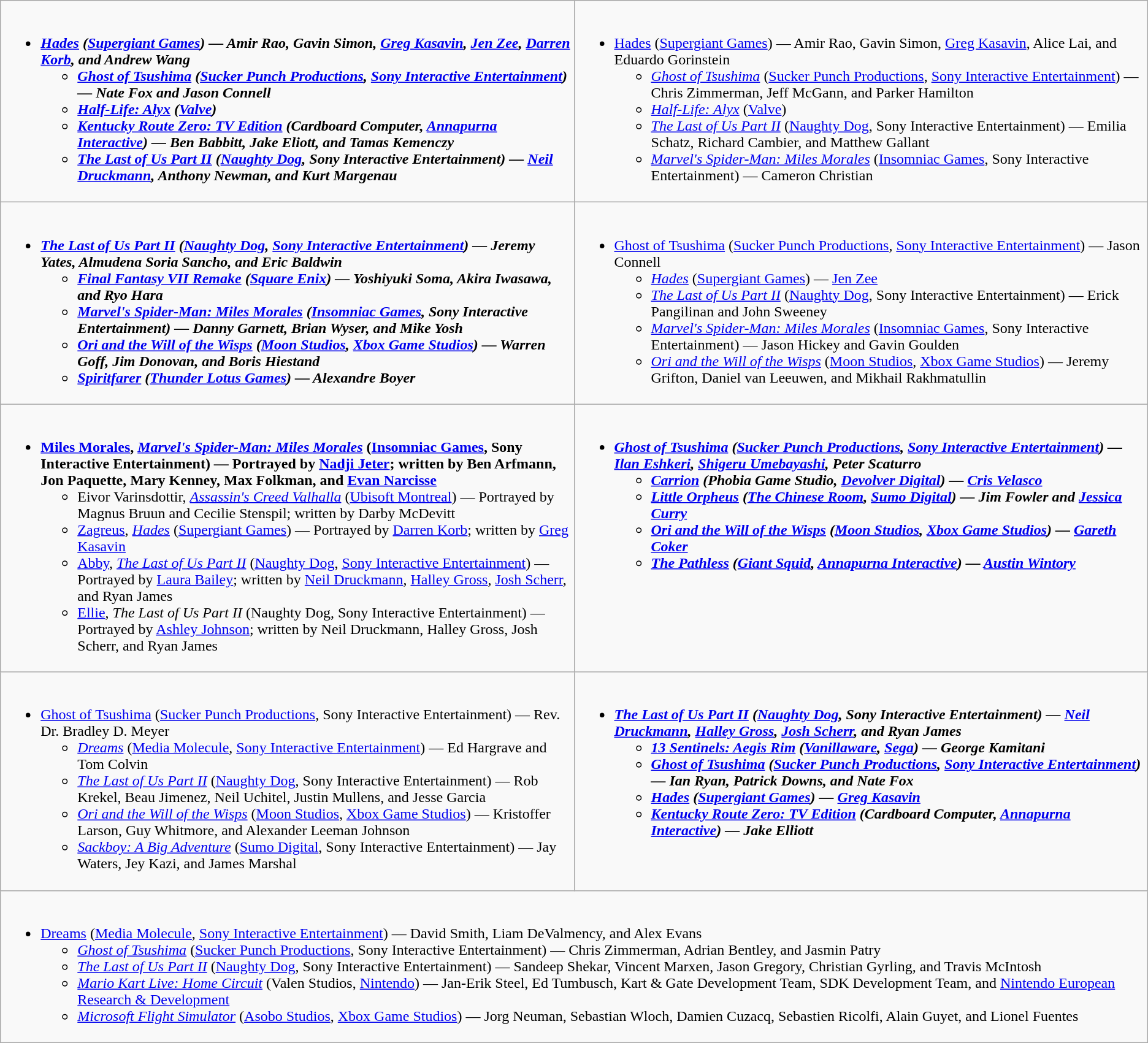<table class="wikitable">
<tr>
<td valign="top" width="50%"><br><ul><li><strong><em><a href='#'>Hades</a><em> (<a href='#'>Supergiant Games</a>) — Amir Rao, Gavin Simon, <a href='#'>Greg Kasavin</a>, <a href='#'>Jen Zee</a>, <a href='#'>Darren Korb</a>, and Andrew Wang<strong><ul><li></em><a href='#'>Ghost of Tsushima</a><em> (<a href='#'>Sucker Punch Productions</a>, <a href='#'>Sony Interactive Entertainment</a>) — Nate Fox and Jason Connell</li><li></em><a href='#'>Half-Life: Alyx</a><em> (<a href='#'>Valve</a>)</li><li></em><a href='#'>Kentucky Route Zero: TV Edition</a><em> (Cardboard Computer, <a href='#'>Annapurna Interactive</a>) — Ben Babbitt, Jake Eliott, and Tamas Kemenczy</li><li></em><a href='#'>The Last of Us Part II</a><em> (<a href='#'>Naughty Dog</a>, Sony Interactive Entertainment) — <a href='#'>Neil Druckmann</a>, Anthony Newman, and Kurt Margenau</li></ul></li></ul></td>
<td valign="top" width="50%"><br><ul><li></em></strong><a href='#'>Hades</a></em> (<a href='#'>Supergiant Games</a>) — Amir Rao, Gavin Simon, <a href='#'>Greg Kasavin</a>, Alice Lai, and Eduardo Gorinstein</strong><ul><li><em><a href='#'>Ghost of Tsushima</a></em> (<a href='#'>Sucker Punch Productions</a>, <a href='#'>Sony Interactive Entertainment</a>) — Chris Zimmerman, Jeff McGann, and Parker Hamilton</li><li><em><a href='#'>Half-Life: Alyx</a></em> (<a href='#'>Valve</a>)</li><li><em><a href='#'>The Last of Us Part II</a></em> (<a href='#'>Naughty Dog</a>, Sony Interactive Entertainment) — Emilia Schatz, Richard Cambier, and Matthew Gallant</li><li><em><a href='#'>Marvel's Spider-Man: Miles Morales</a></em> (<a href='#'>Insomniac Games</a>, Sony Interactive Entertainment) — Cameron Christian</li></ul></li></ul></td>
</tr>
<tr>
<td valign="top" width="50%"><br><ul><li><strong><em><a href='#'>The Last of Us Part II</a><em> (<a href='#'>Naughty Dog</a>, <a href='#'>Sony Interactive Entertainment</a>) — Jeremy Yates, Almudena Soria Sancho, and Eric Baldwin<strong><ul><li></em><a href='#'>Final Fantasy VII Remake</a><em> (<a href='#'>Square Enix</a>) — Yoshiyuki Soma, Akira Iwasawa, and Ryo Hara</li><li></em><a href='#'>Marvel's Spider-Man: Miles Morales</a><em> (<a href='#'>Insomniac Games</a>, Sony Interactive Entertainment) — Danny Garnett, Brian Wyser, and Mike Yosh</li><li></em><a href='#'>Ori and the Will of the Wisps</a><em> (<a href='#'>Moon Studios</a>, <a href='#'>Xbox Game Studios</a>) — Warren Goff, Jim Donovan, and Boris Hiestand</li><li></em><a href='#'>Spiritfarer</a><em> (<a href='#'>Thunder Lotus Games</a>) — Alexandre Boyer</li></ul></li></ul></td>
<td valign="top" width="50%"><br><ul><li></em></strong><a href='#'>Ghost of Tsushima</a></em> (<a href='#'>Sucker Punch Productions</a>, <a href='#'>Sony Interactive Entertainment</a>) — Jason Connell</strong><ul><li><em><a href='#'>Hades</a></em> (<a href='#'>Supergiant Games</a>) — <a href='#'>Jen Zee</a></li><li><em><a href='#'>The Last of Us Part II</a></em> (<a href='#'>Naughty Dog</a>, Sony Interactive Entertainment) — Erick Pangilinan and John Sweeney</li><li><em><a href='#'>Marvel's Spider-Man: Miles Morales</a></em> (<a href='#'>Insomniac Games</a>, Sony Interactive Entertainment) — Jason Hickey and Gavin Goulden</li><li><em><a href='#'>Ori and the Will of the Wisps</a></em> (<a href='#'>Moon Studios</a>, <a href='#'>Xbox Game Studios</a>) — Jeremy Grifton, Daniel van Leeuwen, and Mikhail Rakhmatullin</li></ul></li></ul></td>
</tr>
<tr>
<td valign="top" width="50%"><br><ul><li><strong><a href='#'>Miles Morales</a>, <em><a href='#'>Marvel's Spider-Man: Miles Morales</a></em> (<a href='#'>Insomniac Games</a>, Sony Interactive Entertainment) — Portrayed by <a href='#'>Nadji Jeter</a>; written by Ben Arfmann, Jon Paquette, Mary Kenney, Max Folkman, and <a href='#'>Evan Narcisse</a></strong><ul><li>Eivor Varinsdottir, <em><a href='#'>Assassin's Creed Valhalla</a></em> (<a href='#'>Ubisoft Montreal</a>) — Portrayed by Magnus Bruun and Cecilie Stenspil; written by Darby McDevitt</li><li><a href='#'>Zagreus</a>, <em><a href='#'>Hades</a></em> (<a href='#'>Supergiant Games</a>) — Portrayed by <a href='#'>Darren Korb</a>; written by <a href='#'>Greg Kasavin</a></li><li><a href='#'>Abby</a>, <em><a href='#'>The Last of Us Part II</a></em> (<a href='#'>Naughty Dog</a>, <a href='#'>Sony Interactive Entertainment</a>) — Portrayed by <a href='#'>Laura Bailey</a>; written by <a href='#'>Neil Druckmann</a>, <a href='#'>Halley Gross</a>, <a href='#'>Josh Scherr</a>, and Ryan James</li><li><a href='#'>Ellie</a>, <em>The Last of Us Part II</em> (Naughty Dog, Sony Interactive Entertainment) —  Portrayed by <a href='#'>Ashley Johnson</a>; written by Neil Druckmann, Halley Gross, Josh Scherr, and Ryan James</li></ul></li></ul></td>
<td valign="top" width="50%"><br><ul><li><strong><em><a href='#'>Ghost of Tsushima</a><em> (<a href='#'>Sucker Punch Productions</a>, <a href='#'>Sony Interactive Entertainment</a>) — <a href='#'>Ilan Eshkeri</a>, <a href='#'>Shigeru Umebayashi</a>, Peter Scaturro<strong><ul><li></em><a href='#'>Carrion</a><em> (Phobia Game Studio, <a href='#'>Devolver Digital</a>) — <a href='#'>Cris Velasco</a></li><li></em><a href='#'>Little Orpheus</a><em> (<a href='#'>The Chinese Room</a>, <a href='#'>Sumo Digital</a>) — Jim Fowler and <a href='#'>Jessica Curry</a></li><li></em><a href='#'>Ori and the Will of the Wisps</a><em> (<a href='#'>Moon Studios</a>, <a href='#'>Xbox Game Studios</a>) — <a href='#'>Gareth Coker</a></li><li></em><a href='#'>The Pathless</a><em> (<a href='#'>Giant Squid</a>, <a href='#'>Annapurna Interactive</a>) — <a href='#'>Austin Wintory</a></li></ul></li></ul></td>
</tr>
<tr>
<td valign="top" width="50%"><br><ul><li></em></strong><a href='#'>Ghost of Tsushima</a></em> (<a href='#'>Sucker Punch Productions</a>, Sony Interactive Entertainment) — Rev. Dr. Bradley D. Meyer</strong><ul><li><em><a href='#'>Dreams</a></em> (<a href='#'>Media Molecule</a>, <a href='#'>Sony Interactive Entertainment</a>) — Ed Hargrave and Tom Colvin</li><li><em><a href='#'>The Last of Us Part II</a></em> (<a href='#'>Naughty Dog</a>, Sony Interactive Entertainment) — Rob Krekel, Beau Jimenez, Neil Uchitel, Justin Mullens, and Jesse Garcia</li><li><em><a href='#'>Ori and the Will of the Wisps</a></em> (<a href='#'>Moon Studios</a>, <a href='#'>Xbox Game Studios</a>) — Kristoffer Larson, Guy Whitmore, and Alexander Leeman Johnson</li><li><em><a href='#'>Sackboy: A Big Adventure</a></em> (<a href='#'>Sumo Digital</a>, Sony Interactive Entertainment) — Jay Waters, Jey Kazi, and James Marshal</li></ul></li></ul></td>
<td valign="top" width="50%"><br><ul><li><strong><em><a href='#'>The Last of Us Part II</a><em> (<a href='#'>Naughty Dog</a>, Sony Interactive Entertainment) — <a href='#'>Neil Druckmann</a>, <a href='#'>Halley Gross</a>, <a href='#'>Josh Scherr</a>, and Ryan James<strong><ul><li></em><a href='#'>13 Sentinels: Aegis Rim</a><em> (<a href='#'>Vanillaware</a>, <a href='#'>Sega</a>) — George Kamitani</li><li></em><a href='#'>Ghost of Tsushima</a><em> (<a href='#'>Sucker Punch Productions</a>, <a href='#'>Sony Interactive Entertainment</a>) — Ian Ryan, Patrick Downs, and Nate Fox</li><li></em><a href='#'>Hades</a><em> (<a href='#'>Supergiant Games</a>) — <a href='#'>Greg Kasavin</a></li><li></em><a href='#'>Kentucky Route Zero: TV Edition</a><em> (Cardboard Computer, <a href='#'>Annapurna Interactive</a>) — Jake Elliott</li></ul></li></ul></td>
</tr>
<tr>
<td valign="top" width="50%" colspan="2"><br><ul><li></em></strong><a href='#'>Dreams</a></em> (<a href='#'>Media Molecule</a>, <a href='#'>Sony Interactive Entertainment</a>) — David Smith, Liam DeValmency, and Alex Evans</strong><ul><li><em><a href='#'>Ghost of Tsushima</a></em> (<a href='#'>Sucker Punch Productions</a>, Sony Interactive Entertainment) — Chris Zimmerman, Adrian Bentley, and Jasmin Patry</li><li><em><a href='#'>The Last of Us Part II</a></em> (<a href='#'>Naughty Dog</a>, Sony Interactive Entertainment) — Sandeep Shekar, Vincent Marxen, Jason Gregory, Christian Gyrling, and Travis McIntosh</li><li><em><a href='#'>Mario Kart Live: Home Circuit</a></em> (Valen Studios, <a href='#'>Nintendo</a>) — Jan-Erik Steel, Ed Tumbusch, Kart & Gate Development Team, SDK Development Team, and <a href='#'>Nintendo European Research & Development</a></li><li><em><a href='#'>Microsoft Flight Simulator</a></em> (<a href='#'>Asobo Studios</a>, <a href='#'>Xbox Game Studios</a>) — Jorg Neuman, Sebastian Wloch, Damien Cuzacq, Sebastien Ricolfi, Alain Guyet, and Lionel Fuentes</li></ul></li></ul></td>
</tr>
</table>
